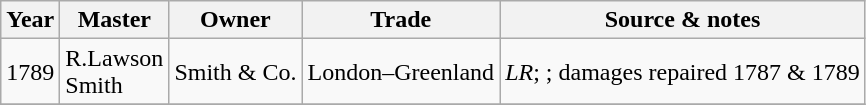<table class=" wikitable">
<tr>
<th>Year</th>
<th>Master</th>
<th>Owner</th>
<th>Trade</th>
<th>Source & notes</th>
</tr>
<tr>
<td>1789</td>
<td>R.Lawson<br>Smith</td>
<td>Smith & Co.</td>
<td>London–Greenland</td>
<td><em>LR</em>; ; damages repaired 1787 & 1789</td>
</tr>
<tr>
</tr>
</table>
